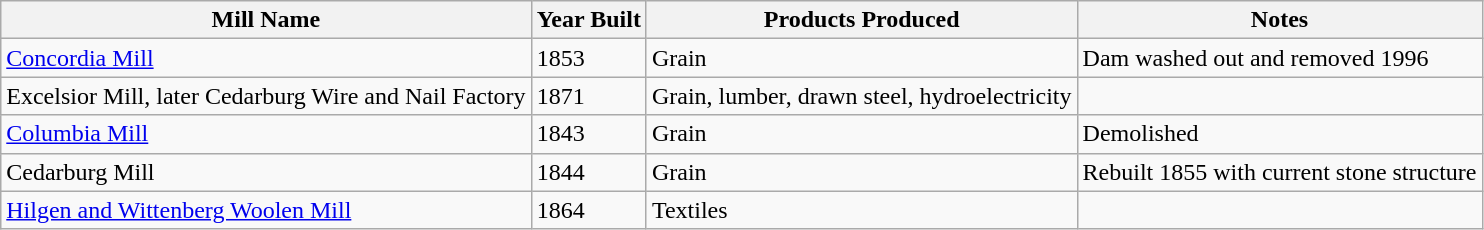<table class="wikitable">
<tr>
<th>Mill Name</th>
<th>Year Built</th>
<th>Products Produced</th>
<th>Notes</th>
</tr>
<tr>
<td><a href='#'>Concordia Mill</a></td>
<td>1853</td>
<td>Grain</td>
<td>Dam washed out and removed 1996</td>
</tr>
<tr>
<td>Excelsior Mill, later Cedarburg Wire and Nail Factory</td>
<td>1871</td>
<td>Grain, lumber, drawn steel, hydroelectricity</td>
<td></td>
</tr>
<tr>
<td><a href='#'>Columbia Mill</a></td>
<td>1843</td>
<td>Grain</td>
<td>Demolished</td>
</tr>
<tr>
<td>Cedarburg Mill</td>
<td>1844</td>
<td>Grain</td>
<td>Rebuilt 1855 with current stone structure</td>
</tr>
<tr>
<td><a href='#'>Hilgen and Wittenberg Woolen Mill</a></td>
<td>1864</td>
<td>Textiles</td>
<td></td>
</tr>
</table>
